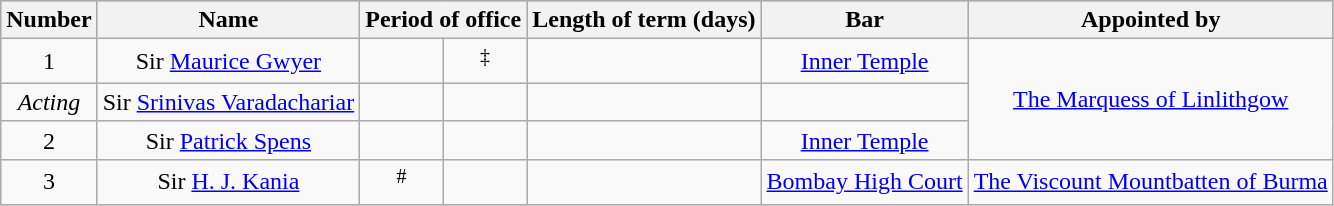<table class="sortable wikitable ">
<tr style="background:#B5B5B5">
<th>Number</th>
<th class="unsortable">Name</th>
<th class="unsortable" colspan="2">Period of office</th>
<th>Length of term (days)</th>
<th>Bar</th>
<th>Appointed by</th>
</tr>
<tr align="center">
<td>1</td>
<td>Sir <a href='#'>Maurice Gwyer</a></td>
<td></td>
<td><sup>‡</sup></td>
<td></td>
<td><a href='#'>Inner Temple</a></td>
<td rowspan=3 align=center><a href='#'>The Marquess of Linlithgow</a></td>
</tr>
<tr align="center">
<td><em>Acting</em></td>
<td>Sir <a href='#'>Srinivas Varadachariar</a></td>
<td></td>
<td></td>
<td></td>
<td></td>
</tr>
<tr align="center">
<td>2</td>
<td>Sir <a href='#'>Patrick Spens</a></td>
<td></td>
<td></td>
<td></td>
<td><a href='#'>Inner Temple</a></td>
</tr>
<tr align="center">
<td>3</td>
<td>Sir <a href='#'>H. J. Kania</a></td>
<td><sup>#</sup></td>
<td></td>
<td></td>
<td><a href='#'>Bombay High Court</a></td>
<td rowspan= align=center><a href='#'>The Viscount Mountbatten of Burma</a></td>
</tr>
</table>
